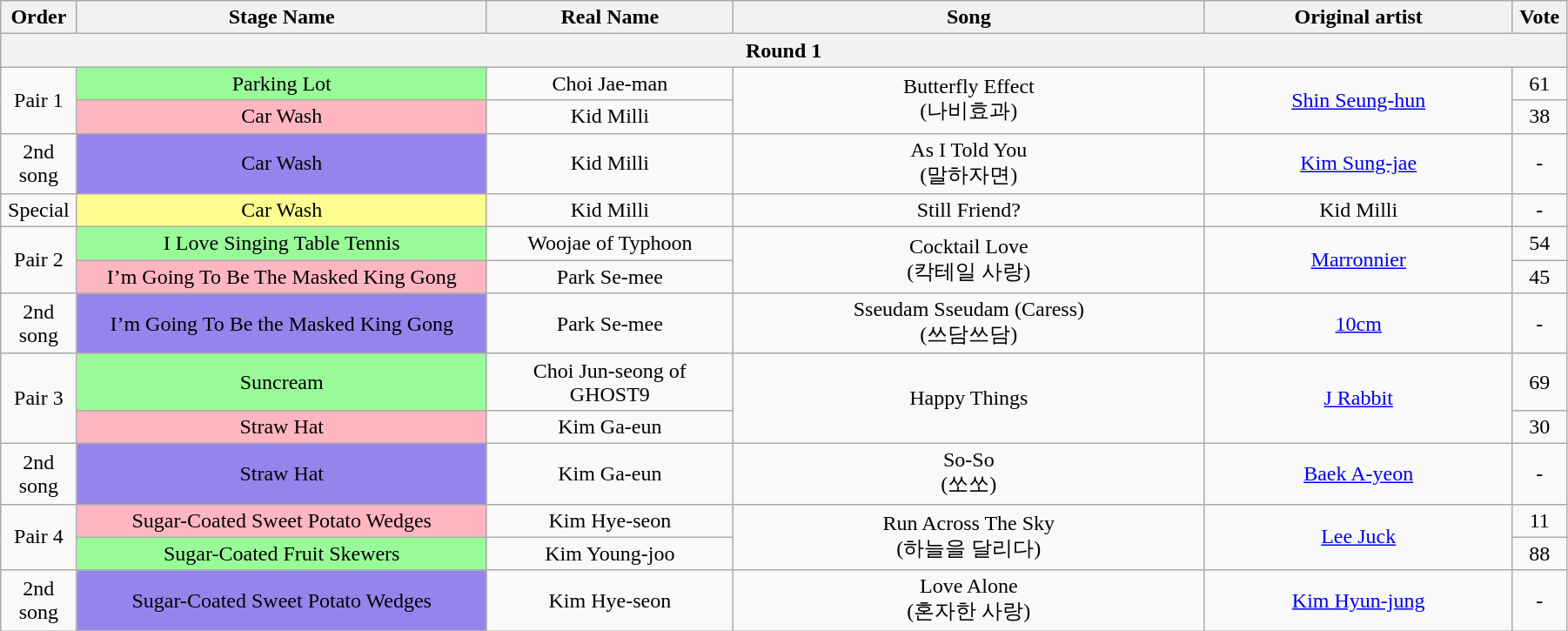<table class="wikitable" style="text-align:center; width:95%;">
<tr>
<th style="width:1%;">Order</th>
<th style="width:20%;">Stage Name</th>
<th style="width:12%;">Real Name</th>
<th style="width:23%;">Song</th>
<th style="width:15%;">Original artist</th>
<th style="width:1%;">Vote</th>
</tr>
<tr>
<th colspan=6>Round 1</th>
</tr>
<tr>
<td rowspan=2>Pair 1</td>
<td bgcolor="palegreen">Parking Lot</td>
<td>Choi Jae-man</td>
<td rowspan=2>Butterfly Effect<br>(나비효과)</td>
<td rowspan=2><a href='#'>Shin Seung-hun</a></td>
<td>61</td>
</tr>
<tr>
<td bgcolor="lightpink">Car Wash</td>
<td>Kid Milli</td>
<td>38</td>
</tr>
<tr>
<td>2nd song</td>
<td bgcolor="#9683EC">Car Wash</td>
<td>Kid Milli</td>
<td>As I Told You<br>(말하자면)</td>
<td><a href='#'>Kim Sung-jae</a></td>
<td>-</td>
</tr>
<tr>
<td>Special</td>
<td bgcolor="#FDFC8F">Car Wash</td>
<td>Kid Milli</td>
<td>Still Friend?</td>
<td>Kid Milli</td>
<td>-</td>
</tr>
<tr>
<td rowspan=2>Pair 2</td>
<td bgcolor="palegreen">I Love Singing Table Tennis</td>
<td>Woojae of Typhoon</td>
<td rowspan=2>Cocktail Love<br>(칵테일 사랑)</td>
<td rowspan=2><a href='#'>Marronnier</a></td>
<td>54</td>
</tr>
<tr>
<td bgcolor="lightpink">I’m Going To Be The Masked King Gong</td>
<td>Park Se-mee</td>
<td>45</td>
</tr>
<tr>
<td>2nd song</td>
<td bgcolor="#9683EC">I’m Going To Be the Masked King Gong</td>
<td>Park Se-mee</td>
<td>Sseudam Sseudam (Caress)<br>(쓰담쓰담)</td>
<td><a href='#'>10cm</a></td>
<td>-</td>
</tr>
<tr>
<td rowspan=2>Pair 3</td>
<td bgcolor="palegreen">Suncream</td>
<td>Choi Jun-seong of GHOST9</td>
<td rowspan=2>Happy Things</td>
<td rowspan=2><a href='#'>J Rabbit</a></td>
<td>69</td>
</tr>
<tr>
<td bgcolor="lightpink">Straw Hat</td>
<td>Kim Ga-eun</td>
<td>30</td>
</tr>
<tr>
<td>2nd song</td>
<td bgcolor="#9683EC">Straw Hat</td>
<td>Kim Ga-eun</td>
<td>So-So<br>(쏘쏘)</td>
<td><a href='#'>Baek A-yeon</a></td>
<td>-</td>
</tr>
<tr>
<td rowspan=2>Pair 4</td>
<td bgcolor="lightpink">Sugar-Coated Sweet Potato Wedges</td>
<td>Kim Hye-seon</td>
<td rowspan=2>Run Across The Sky<br>(하늘을 달리다)</td>
<td rowspan=2><a href='#'>Lee Juck</a></td>
<td>11</td>
</tr>
<tr>
<td bgcolor="palegreen">Sugar-Coated Fruit Skewers</td>
<td>Kim Young-joo</td>
<td>88</td>
</tr>
<tr>
<td>2nd song</td>
<td bgcolor="#9683EC">Sugar-Coated Sweet Potato Wedges</td>
<td>Kim Hye-seon</td>
<td>Love Alone<br>(혼자한 사랑)</td>
<td><a href='#'>Kim Hyun-jung</a></td>
<td>-</td>
</tr>
</table>
